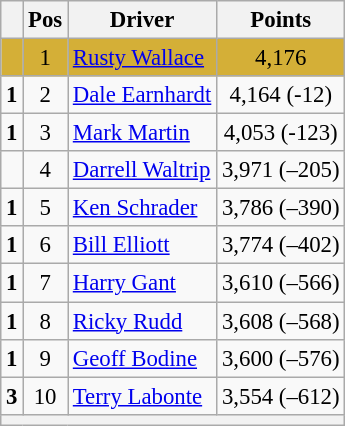<table class="wikitable" style="font-size: 95%;">
<tr>
<th></th>
<th>Pos</th>
<th>Driver</th>
<th>Points</th>
</tr>
<tr style="background:#D4AF37;">
<td align="left"></td>
<td style="text-align:center;">1</td>
<td><a href='#'>Rusty Wallace</a></td>
<td style="text-align:center;">4,176</td>
</tr>
<tr>
<td align="left">  <strong>1</strong></td>
<td style="text-align:center;">2</td>
<td><a href='#'>Dale Earnhardt</a></td>
<td style="text-align:center;">4,164 (-12)</td>
</tr>
<tr>
<td align="left">  <strong>1</strong></td>
<td style="text-align:center;">3</td>
<td><a href='#'>Mark Martin</a></td>
<td style="text-align:center;">4,053 (-123)</td>
</tr>
<tr>
<td align="left"></td>
<td style="text-align:center;">4</td>
<td><a href='#'>Darrell Waltrip</a></td>
<td style="text-align:center;">3,971 (–205)</td>
</tr>
<tr>
<td align="left">  <strong>1</strong></td>
<td style="text-align:center;">5</td>
<td><a href='#'>Ken Schrader</a></td>
<td style="text-align:center;">3,786 (–390)</td>
</tr>
<tr>
<td align="left">  <strong>1</strong></td>
<td style="text-align:center;">6</td>
<td><a href='#'>Bill Elliott</a></td>
<td style="text-align:center;">3,774 (–402)</td>
</tr>
<tr>
<td align="left">  <strong>1</strong></td>
<td style="text-align:center;">7</td>
<td><a href='#'>Harry Gant</a></td>
<td style="text-align:center;">3,610 (–566)</td>
</tr>
<tr>
<td align="left">  <strong>1</strong></td>
<td style="text-align:center;">8</td>
<td><a href='#'>Ricky Rudd</a></td>
<td style="text-align:center;">3,608 (–568)</td>
</tr>
<tr>
<td align="left">  <strong>1</strong></td>
<td style="text-align:center;">9</td>
<td><a href='#'>Geoff Bodine</a></td>
<td style="text-align:center;">3,600 (–576)</td>
</tr>
<tr>
<td align="left">  <strong>3</strong></td>
<td style="text-align:center;">10</td>
<td><a href='#'>Terry Labonte</a></td>
<td style="text-align:center;">3,554 (–612)</td>
</tr>
<tr class="sortbottom">
<th colspan="9"></th>
</tr>
</table>
